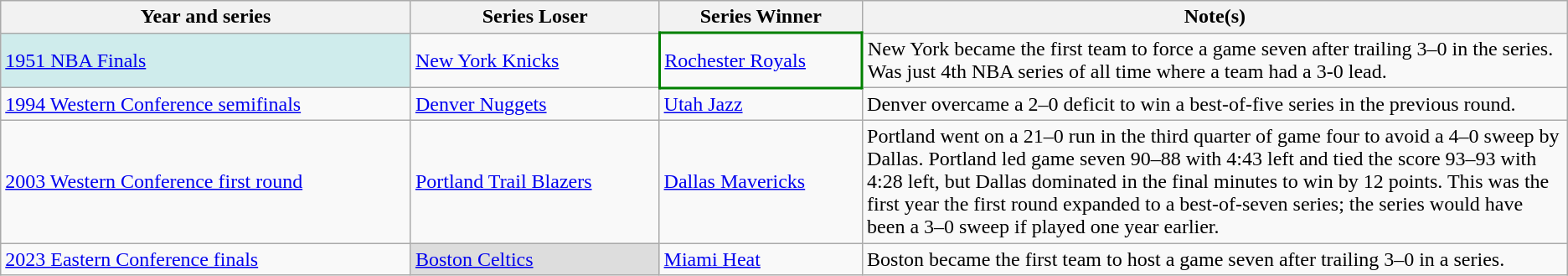<table class="wikitable">
<tr>
<th>Year and series</th>
<th>Series Loser</th>
<th>Series Winner</th>
<th width="45%">Note(s)</th>
</tr>
<tr>
<td bgcolor="#cfecec"><a href='#'>1951 NBA Finals</a></td>
<td><a href='#'>New York Knicks</a></td>
<td style="border-bottom:2px solid green; border-top:2px solid green; border-left:2px solid green; border-right:2px solid green"><a href='#'>Rochester Royals</a></td>
<td>New York became the first team to force a game seven after trailing 3–0 in the series. Was just 4th NBA series of all time where a team had a 3-0 lead.</td>
</tr>
<tr>
<td><a href='#'>1994 Western Conference semifinals</a></td>
<td><a href='#'>Denver Nuggets</a></td>
<td><a href='#'>Utah Jazz</a></td>
<td>Denver overcame a 2–0 deficit to win a best-of-five series in the previous round.</td>
</tr>
<tr>
<td><a href='#'>2003 Western Conference first round</a></td>
<td><a href='#'>Portland Trail Blazers</a></td>
<td><a href='#'>Dallas Mavericks</a></td>
<td>Portland went on a 21–0 run in the third quarter of game four to avoid a 4–0 sweep by Dallas. Portland led game seven 90–88 with 4:43 left and tied the score 93–93 with 4:28 left, but Dallas dominated in the final minutes to win by 12 points. This was the first year the first round expanded to a best-of-seven series; the series would have been a 3–0 sweep if played one year earlier.</td>
</tr>
<tr>
<td><a href='#'>2023 Eastern Conference finals</a></td>
<td bgcolor="#dddddd"><a href='#'>Boston Celtics</a></td>
<td><a href='#'>Miami Heat</a></td>
<td>Boston became the first team to host a game seven after trailing 3–0 in a series.</td>
</tr>
</table>
